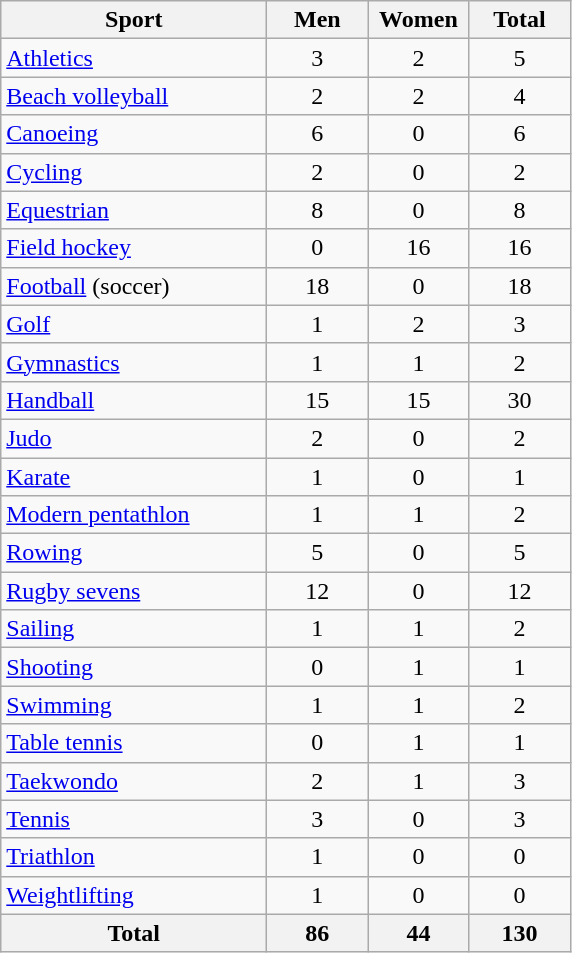<table class="wikitable sortable" style="text-align:center; font-size: 100%">
<tr>
<th width=170>Sport</th>
<th width=60>Men</th>
<th width=60>Women</th>
<th width=60>Total</th>
</tr>
<tr>
<td align=left><a href='#'>Athletics</a></td>
<td>3</td>
<td>2</td>
<td>5</td>
</tr>
<tr>
<td align=left><a href='#'>Beach volleyball</a></td>
<td>2</td>
<td>2</td>
<td>4</td>
</tr>
<tr>
<td align=left><a href='#'>Canoeing</a></td>
<td>6</td>
<td>0</td>
<td>6</td>
</tr>
<tr>
<td align=left><a href='#'>Cycling</a></td>
<td>2</td>
<td>0</td>
<td>2</td>
</tr>
<tr>
<td align=left><a href='#'>Equestrian</a></td>
<td>8</td>
<td>0</td>
<td>8</td>
</tr>
<tr>
<td align=left><a href='#'>Field hockey</a></td>
<td>0</td>
<td>16</td>
<td>16</td>
</tr>
<tr>
<td align=left><a href='#'>Football</a> (soccer)</td>
<td>18</td>
<td>0</td>
<td>18</td>
</tr>
<tr>
<td align=left><a href='#'>Golf</a></td>
<td>1</td>
<td>2</td>
<td>3</td>
</tr>
<tr>
<td align=left><a href='#'>Gymnastics</a></td>
<td>1</td>
<td>1</td>
<td>2</td>
</tr>
<tr>
<td align=left><a href='#'>Handball</a></td>
<td>15</td>
<td>15</td>
<td>30</td>
</tr>
<tr>
<td align=left><a href='#'>Judo</a></td>
<td>2</td>
<td>0</td>
<td>2</td>
</tr>
<tr>
<td align=left><a href='#'>Karate</a></td>
<td>1</td>
<td>0</td>
<td>1</td>
</tr>
<tr>
<td align=left><a href='#'>Modern pentathlon</a></td>
<td>1</td>
<td>1</td>
<td>2</td>
</tr>
<tr>
<td align=left><a href='#'>Rowing</a></td>
<td>5</td>
<td>0</td>
<td>5</td>
</tr>
<tr>
<td align=left><a href='#'>Rugby sevens</a></td>
<td>12</td>
<td>0</td>
<td>12</td>
</tr>
<tr>
<td align=left><a href='#'>Sailing</a></td>
<td>1</td>
<td>1</td>
<td>2</td>
</tr>
<tr>
<td align=left><a href='#'>Shooting</a></td>
<td>0</td>
<td>1</td>
<td>1</td>
</tr>
<tr>
<td align=left><a href='#'>Swimming</a></td>
<td>1</td>
<td>1</td>
<td>2</td>
</tr>
<tr>
<td align=left><a href='#'>Table tennis</a></td>
<td>0</td>
<td>1</td>
<td>1</td>
</tr>
<tr>
<td align=left><a href='#'>Taekwondo</a></td>
<td>2</td>
<td>1</td>
<td>3</td>
</tr>
<tr>
<td align=left><a href='#'>Tennis</a></td>
<td>3</td>
<td>0</td>
<td>3</td>
</tr>
<tr>
<td align=left><a href='#'>Triathlon</a></td>
<td>1</td>
<td>0</td>
<td>0</td>
</tr>
<tr>
<td align=left><a href='#'>Weightlifting</a></td>
<td>1</td>
<td>0</td>
<td>0</td>
</tr>
<tr>
<th>Total</th>
<th>86</th>
<th>44</th>
<th>130</th>
</tr>
</table>
